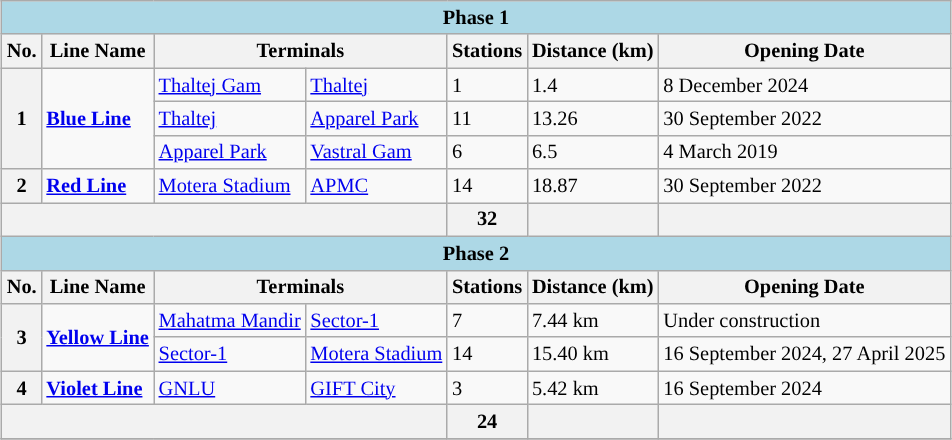<table class="wikitable sortable" style="font-size:85%;margin:auto">
<tr>
<th colspan="7" style="background:#ADD8E6;">Phase 1</th>
</tr>
<tr>
<th>No.</th>
<th>Line Name</th>
<th colspan="2">Terminals</th>
<th>Stations</th>
<th>Distance (km)</th>
<th>Opening Date</th>
</tr>
<tr>
<th rowspan="3">1</th>
<td rowspan="3" style="background:#"><a href='#'><span><strong>Blue Line</strong></span></a></td>
<td><a href='#'>Thaltej Gam</a></td>
<td><a href='#'>Thaltej</a></td>
<td>1</td>
<td>1.4</td>
<td>8 December 2024</td>
</tr>
<tr>
<td><a href='#'>Thaltej</a></td>
<td><a href='#'>Apparel Park</a></td>
<td>11</td>
<td>13.26</td>
<td>30 September 2022</td>
</tr>
<tr>
<td><a href='#'>Apparel Park</a></td>
<td><a href='#'>Vastral Gam</a></td>
<td>6</td>
<td>6.5</td>
<td>4 March 2019</td>
</tr>
<tr>
<th>2</th>
<td style="background:#"><a href='#'><span><strong>Red Line</strong></span></a></td>
<td><a href='#'>Motera Stadium</a></td>
<td><a href='#'>APMC</a></td>
<td>14</td>
<td>18.87</td>
<td>30 September 2022</td>
</tr>
<tr>
<th colspan="4"></th>
<th>32</th>
<th></th>
<th></th>
</tr>
<tr>
<th colspan="7" style="background:#ADD8E6;">Phase 2</th>
</tr>
<tr>
<th>No.</th>
<th>Line Name</th>
<th colspan="2">Terminals</th>
<th>Stations</th>
<th>Distance (km)</th>
<th>Opening Date</th>
</tr>
<tr>
<th rowspan="2">3</th>
<td rowspan="2" style="background:#"><a href='#'><span><strong>Yellow Line</strong></span></a></td>
<td><a href='#'>Mahatma Mandir</a></td>
<td><a href='#'>Sector-1</a></td>
<td>7</td>
<td>7.44 km</td>
<td>Under construction</td>
</tr>
<tr>
<td><a href='#'>Sector-1</a></td>
<td><a href='#'>Motera Stadium</a></td>
<td>14</td>
<td>15.40 km</td>
<td>16 September 2024, 27 April 2025</td>
</tr>
<tr>
<th>4</th>
<td style="background:#"><a href='#'><span><strong>Violet Line</strong></span></a></td>
<td><a href='#'>GNLU</a></td>
<td><a href='#'>GIFT City</a></td>
<td>3</td>
<td>5.42 km</td>
<td>16 September 2024</td>
</tr>
<tr>
<th colspan="4"></th>
<th>24</th>
<th></th>
<th></th>
</tr>
<tr>
</tr>
</table>
